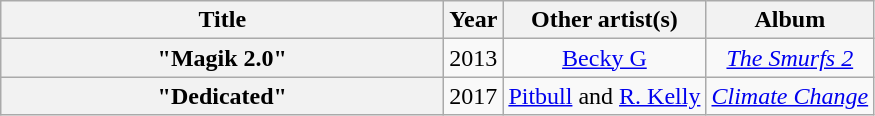<table class="wikitable plainrowheaders" style="text-align:center;">
<tr>
<th scope="col" style="width:18em;">Title</th>
<th scope="col">Year</th>
<th scope="col">Other artist(s)</th>
<th scope="col">Album</th>
</tr>
<tr>
<th scope="row">"Magik 2.0"</th>
<td>2013</td>
<td><a href='#'>Becky G</a></td>
<td><em><a href='#'>The Smurfs 2</a></em></td>
</tr>
<tr>
<th scope="row">"Dedicated"</th>
<td>2017</td>
<td><a href='#'>Pitbull</a> and <a href='#'>R. Kelly</a></td>
<td><em><a href='#'>Climate Change</a></em></td>
</tr>
</table>
